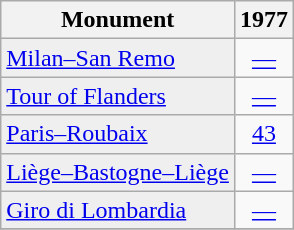<table class="wikitable">
<tr>
<th>Monument</th>
<th scope="col">1977</th>
</tr>
<tr style="text-align:center;">
<td style="text-align:left; background:#efefef;"><a href='#'>Milan–San Remo</a></td>
<td><a href='#'>—</a></td>
</tr>
<tr style="text-align:center;">
<td style="text-align:left; background:#efefef;"><a href='#'>Tour of Flanders</a></td>
<td><a href='#'>—</a></td>
</tr>
<tr style="text-align:center;">
<td style="text-align:left; background:#efefef;"><a href='#'>Paris–Roubaix</a></td>
<td><a href='#'>43</a></td>
</tr>
<tr style="text-align:center;">
<td style="text-align:left; background:#efefef;"><a href='#'>Liège–Bastogne–Liège</a></td>
<td><a href='#'>—</a></td>
</tr>
<tr style="text-align:center;">
<td style="text-align:left; background:#efefef;"><a href='#'>Giro di Lombardia</a></td>
<td><a href='#'>—</a></td>
</tr>
<tr>
</tr>
</table>
